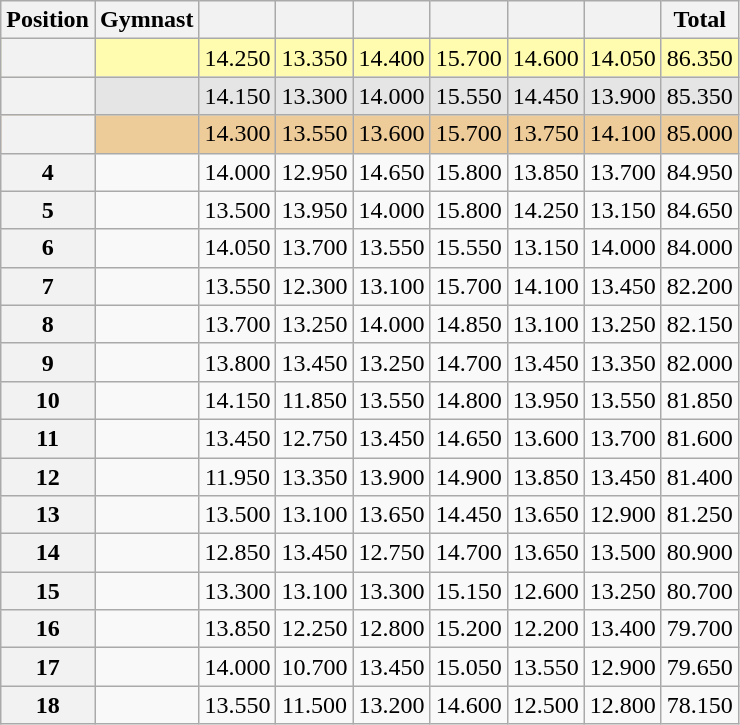<table class="wikitable sortable" style="text-align:center; ">
<tr>
<th scope=col>Position</th>
<th scope=col>Gymnast</th>
<th scope=col></th>
<th scope=col></th>
<th scope=col></th>
<th scope=col></th>
<th scope=col></th>
<th scope=col></th>
<th scope=col>Total</th>
</tr>
<tr bgcolor=fffcaf>
<th scope=row></th>
<td align=left></td>
<td>14.250</td>
<td>13.350</td>
<td>14.400</td>
<td>15.700</td>
<td>14.600</td>
<td>14.050</td>
<td>86.350</td>
</tr>
<tr bgcolor=e5e5e5>
<th scope=row></th>
<td align=left></td>
<td>14.150</td>
<td>13.300</td>
<td>14.000</td>
<td>15.550</td>
<td>14.450</td>
<td>13.900</td>
<td>85.350</td>
</tr>
<tr bgcolor=eecc99>
<th scope=row></th>
<td align=left></td>
<td>14.300</td>
<td>13.550</td>
<td>13.600</td>
<td>15.700</td>
<td>13.750</td>
<td>14.100</td>
<td>85.000</td>
</tr>
<tr>
<th scope=row>4</th>
<td align=left></td>
<td>14.000</td>
<td>12.950</td>
<td>14.650</td>
<td>15.800</td>
<td>13.850</td>
<td>13.700</td>
<td>84.950</td>
</tr>
<tr>
<th scope=row>5</th>
<td align=left></td>
<td>13.500</td>
<td>13.950</td>
<td>14.000</td>
<td>15.800</td>
<td>14.250</td>
<td>13.150</td>
<td>84.650</td>
</tr>
<tr>
<th scope=row>6</th>
<td align=left></td>
<td>14.050</td>
<td>13.700</td>
<td>13.550</td>
<td>15.550</td>
<td>13.150</td>
<td>14.000</td>
<td>84.000</td>
</tr>
<tr>
<th scope=row>7</th>
<td align=left></td>
<td>13.550</td>
<td>12.300</td>
<td>13.100</td>
<td>15.700</td>
<td>14.100</td>
<td>13.450</td>
<td>82.200</td>
</tr>
<tr>
<th scope=row>8</th>
<td align=left></td>
<td>13.700</td>
<td>13.250</td>
<td>14.000</td>
<td>14.850</td>
<td>13.100</td>
<td>13.250</td>
<td>82.150</td>
</tr>
<tr>
<th scope=row>9</th>
<td align=left></td>
<td>13.800</td>
<td>13.450</td>
<td>13.250</td>
<td>14.700</td>
<td>13.450</td>
<td>13.350</td>
<td>82.000</td>
</tr>
<tr>
<th scope=row>10</th>
<td align=left></td>
<td>14.150</td>
<td>11.850</td>
<td>13.550</td>
<td>14.800</td>
<td>13.950</td>
<td>13.550</td>
<td>81.850</td>
</tr>
<tr>
<th scope=row>11</th>
<td align=left></td>
<td>13.450</td>
<td>12.750</td>
<td>13.450</td>
<td>14.650</td>
<td>13.600</td>
<td>13.700</td>
<td>81.600</td>
</tr>
<tr>
<th scope=row>12</th>
<td align=left></td>
<td>11.950</td>
<td>13.350</td>
<td>13.900</td>
<td>14.900</td>
<td>13.850</td>
<td>13.450</td>
<td>81.400</td>
</tr>
<tr>
<th scope=row>13</th>
<td align=left></td>
<td>13.500</td>
<td>13.100</td>
<td>13.650</td>
<td>14.450</td>
<td>13.650</td>
<td>12.900</td>
<td>81.250</td>
</tr>
<tr>
<th scope=row>14</th>
<td align=left></td>
<td>12.850</td>
<td>13.450</td>
<td>12.750</td>
<td>14.700</td>
<td>13.650</td>
<td>13.500</td>
<td>80.900</td>
</tr>
<tr>
<th scope=row>15</th>
<td align=left></td>
<td>13.300</td>
<td>13.100</td>
<td>13.300</td>
<td>15.150</td>
<td>12.600</td>
<td>13.250</td>
<td>80.700</td>
</tr>
<tr>
<th scope=row>16</th>
<td align=left></td>
<td>13.850</td>
<td>12.250</td>
<td>12.800</td>
<td>15.200</td>
<td>12.200</td>
<td>13.400</td>
<td>79.700</td>
</tr>
<tr>
<th scope=row>17</th>
<td align=left></td>
<td>14.000</td>
<td>10.700</td>
<td>13.450</td>
<td>15.050</td>
<td>13.550</td>
<td>12.900</td>
<td>79.650</td>
</tr>
<tr>
<th scope=row>18</th>
<td align=left></td>
<td>13.550</td>
<td>11.500</td>
<td>13.200</td>
<td>14.600</td>
<td>12.500</td>
<td>12.800</td>
<td>78.150</td>
</tr>
</table>
